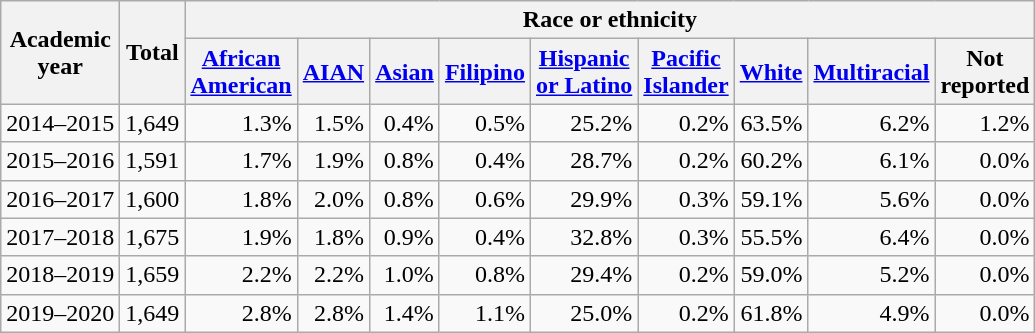<table class="wikitable sortable" style="text-align:right;">
<tr>
<th rowspan="2">Academic<br>year</th>
<th rowspan="2">Total</th>
<th colspan="9">Race or ethnicity</th>
</tr>
<tr>
<th><a href='#'>African<br>American</a></th>
<th><a href='#'>AIAN</a></th>
<th><a href='#'>Asian</a></th>
<th><a href='#'>Filipino</a></th>
<th><a href='#'>Hispanic<br>or Latino</a></th>
<th><a href='#'>Pacific<br>Islander</a></th>
<th><a href='#'>White</a></th>
<th><a href='#'>Multiracial</a></th>
<th>Not<br>reported</th>
</tr>
<tr>
<td style="text-align:center;">2014–2015</td>
<td>1,649</td>
<td>1.3%</td>
<td>1.5%</td>
<td>0.4%</td>
<td>0.5%</td>
<td>25.2%</td>
<td>0.2%</td>
<td>63.5%</td>
<td>6.2%</td>
<td>1.2%</td>
</tr>
<tr>
<td style="text-align:center;">2015–2016</td>
<td>1,591</td>
<td>1.7%</td>
<td>1.9%</td>
<td>0.8%</td>
<td>0.4%</td>
<td>28.7%</td>
<td>0.2%</td>
<td>60.2%</td>
<td>6.1%</td>
<td>0.0%</td>
</tr>
<tr>
<td style="text-align:center;">2016–2017</td>
<td>1,600</td>
<td>1.8%</td>
<td>2.0%</td>
<td>0.8%</td>
<td>0.6%</td>
<td>29.9%</td>
<td>0.3%</td>
<td>59.1%</td>
<td>5.6%</td>
<td>0.0%</td>
</tr>
<tr>
<td style="text-align:center;">2017–2018</td>
<td>1,675</td>
<td>1.9%</td>
<td>1.8%</td>
<td>0.9%</td>
<td>0.4%</td>
<td>32.8%</td>
<td>0.3%</td>
<td>55.5%</td>
<td>6.4%</td>
<td>0.0%</td>
</tr>
<tr>
<td style="text-align:center;">2018–2019</td>
<td>1,659</td>
<td>2.2%</td>
<td>2.2%</td>
<td>1.0%</td>
<td>0.8%</td>
<td>29.4%</td>
<td>0.2%</td>
<td>59.0%</td>
<td>5.2%</td>
<td>0.0%</td>
</tr>
<tr>
<td style="text-align:center;">2019–2020</td>
<td>1,649</td>
<td>2.8%</td>
<td>2.8%</td>
<td>1.4%</td>
<td>1.1%</td>
<td>25.0%</td>
<td>0.2%</td>
<td>61.8%</td>
<td>4.9%</td>
<td>0.0%</td>
</tr>
</table>
